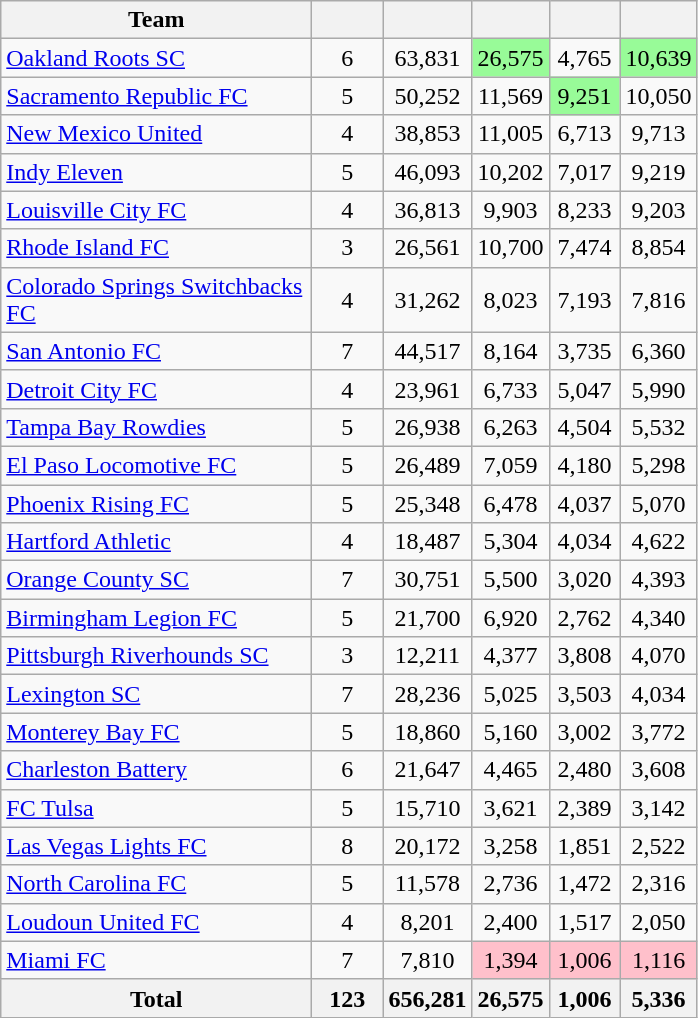<table class="wikitable sortable">
<tr>
<th width=200>Team</th>
<th width=40></th>
<th width=40></th>
<th width=40></th>
<th width=40></th>
<th width=40></th>
</tr>
<tr align="center">
<td align=left><a href='#'>Oakland Roots SC</a></td>
<td>6</td>
<td>63,831</td>
<td bgcolor="#98fb98">26,575</td>
<td>4,765</td>
<td bgcolor="#98fb98">10,639</td>
</tr>
<tr align="center">
<td align="left"><a href='#'>Sacramento Republic FC</a></td>
<td>5</td>
<td>50,252</td>
<td>11,569</td>
<td bgcolor="#98fb98">9,251</td>
<td>10,050</td>
</tr>
<tr align="center">
<td align="left"><a href='#'>New Mexico United</a></td>
<td>4</td>
<td>38,853</td>
<td>11,005</td>
<td>6,713</td>
<td>9,713</td>
</tr>
<tr align="center">
<td align="left"><a href='#'>Indy Eleven</a></td>
<td>5</td>
<td>46,093</td>
<td>10,202</td>
<td>7,017</td>
<td>9,219</td>
</tr>
<tr align="center">
<td align="left"><a href='#'>Louisville City FC</a></td>
<td>4</td>
<td>36,813</td>
<td>9,903</td>
<td>8,233</td>
<td>9,203</td>
</tr>
<tr align="center">
<td align="left"><a href='#'>Rhode Island FC</a></td>
<td>3</td>
<td>26,561</td>
<td>10,700</td>
<td>7,474</td>
<td>8,854</td>
</tr>
<tr align="center">
<td align="left"><a href='#'>Colorado Springs Switchbacks FC</a></td>
<td>4</td>
<td>31,262</td>
<td>8,023</td>
<td>7,193</td>
<td>7,816</td>
</tr>
<tr align="center">
<td align="left"><a href='#'>San Antonio FC</a></td>
<td>7</td>
<td>44,517</td>
<td>8,164</td>
<td>3,735</td>
<td>6,360</td>
</tr>
<tr align="center">
<td align="left"><a href='#'>Detroit City FC</a></td>
<td>4</td>
<td>23,961</td>
<td>6,733</td>
<td>5,047</td>
<td>5,990</td>
</tr>
<tr align="center">
<td align="left"><a href='#'>Tampa Bay Rowdies</a></td>
<td>5</td>
<td>26,938</td>
<td>6,263</td>
<td>4,504</td>
<td>5,532</td>
</tr>
<tr align="center">
<td align="left"><a href='#'>El Paso Locomotive FC</a></td>
<td>5</td>
<td>26,489</td>
<td>7,059</td>
<td>4,180</td>
<td>5,298</td>
</tr>
<tr align="center">
<td align="left"><a href='#'>Phoenix Rising FC</a></td>
<td>5</td>
<td>25,348</td>
<td>6,478</td>
<td>4,037</td>
<td>5,070</td>
</tr>
<tr align="center">
<td align="left"><a href='#'>Hartford Athletic</a></td>
<td>4</td>
<td>18,487</td>
<td>5,304</td>
<td>4,034</td>
<td>4,622</td>
</tr>
<tr align="center">
<td align="left"><a href='#'>Orange County SC</a></td>
<td>7</td>
<td>30,751</td>
<td>5,500</td>
<td>3,020</td>
<td>4,393</td>
</tr>
<tr align="center">
<td align="left"><a href='#'>Birmingham Legion FC</a></td>
<td>5</td>
<td>21,700</td>
<td>6,920</td>
<td>2,762</td>
<td>4,340</td>
</tr>
<tr align="center">
<td align="left"><a href='#'>Pittsburgh Riverhounds SC</a></td>
<td>3</td>
<td>12,211</td>
<td>4,377</td>
<td>3,808</td>
<td>4,070</td>
</tr>
<tr align="center">
<td align="left"><a href='#'>Lexington SC</a></td>
<td>7</td>
<td>28,236</td>
<td>5,025</td>
<td>3,503</td>
<td>4,034</td>
</tr>
<tr align="center">
<td align="left"><a href='#'>Monterey Bay FC</a></td>
<td>5</td>
<td>18,860</td>
<td>5,160</td>
<td>3,002</td>
<td>3,772</td>
</tr>
<tr align="center">
<td align="left"><a href='#'>Charleston Battery</a></td>
<td>6</td>
<td>21,647</td>
<td>4,465</td>
<td>2,480</td>
<td>3,608</td>
</tr>
<tr align="center">
<td align="left"><a href='#'>FC Tulsa</a></td>
<td>5</td>
<td>15,710</td>
<td>3,621</td>
<td>2,389</td>
<td>3,142</td>
</tr>
<tr align="center">
<td align="left"><a href='#'>Las Vegas Lights FC</a></td>
<td>8</td>
<td>20,172</td>
<td>3,258</td>
<td>1,851</td>
<td>2,522</td>
</tr>
<tr align="center">
<td align=left><a href='#'>North Carolina FC</a></td>
<td>5</td>
<td>11,578</td>
<td>2,736</td>
<td>1,472</td>
<td>2,316</td>
</tr>
<tr align="center">
<td align="left"><a href='#'>Loudoun United FC</a></td>
<td>4</td>
<td>8,201</td>
<td>2,400</td>
<td>1,517</td>
<td>2,050</td>
</tr>
<tr align="center">
<td align="left"><a href='#'>Miami FC</a></td>
<td>7</td>
<td>7,810</td>
<td bgcolor="#ffc0cb">1,394</td>
<td bgcolor="#ffc0cb">1,006</td>
<td bgcolor="#ffc0cb">1,116</td>
</tr>
<tr align="center">
<th align="left">Total</th>
<th>123</th>
<th>656,281</th>
<th>26,575</th>
<th>1,006</th>
<th>5,336</th>
</tr>
</table>
